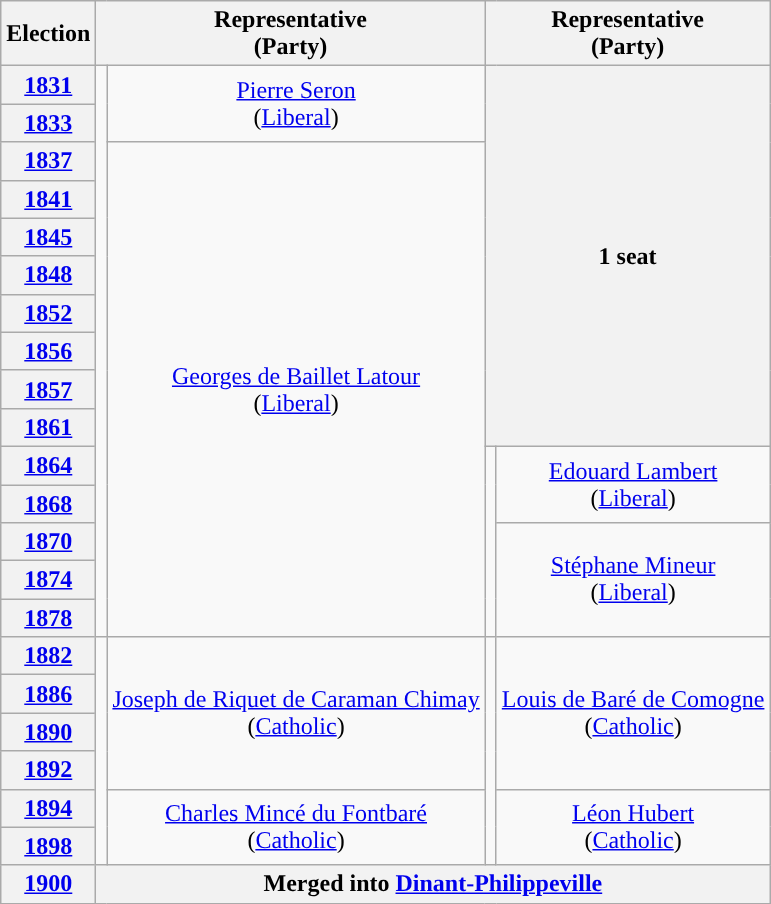<table class="wikitable" style="text-align:center">
<tr>
<th>Election</th>
<th colspan=2>Representative<br>(Party)</th>
<th colspan=2>Representative<br>(Party)</th>
</tr>
<tr>
<th><a href='#'>1831</a></th>
<td rowspan=15; style="background-color: "></td>
<td rowspan=2><a href='#'>Pierre Seron</a><br>(<a href='#'>Liberal</a>)</td>
<th colspan=2; rowspan=10>1 seat</th>
</tr>
<tr>
<th><a href='#'>1833</a></th>
</tr>
<tr>
<th><a href='#'>1837</a></th>
<td rowspan=13><a href='#'>Georges de Baillet Latour</a><br>(<a href='#'>Liberal</a>)</td>
</tr>
<tr>
<th><a href='#'>1841</a></th>
</tr>
<tr>
<th><a href='#'>1845</a></th>
</tr>
<tr>
<th><a href='#'>1848</a></th>
</tr>
<tr>
<th><a href='#'>1852</a></th>
</tr>
<tr>
<th><a href='#'>1856</a></th>
</tr>
<tr>
<th><a href='#'>1857</a></th>
</tr>
<tr>
<th><a href='#'>1861</a></th>
</tr>
<tr>
<th><a href='#'>1864</a></th>
<td rowspan=5; style="background-color: "></td>
<td rowspan=2><a href='#'>Edouard Lambert</a><br>(<a href='#'>Liberal</a>)</td>
</tr>
<tr>
<th><a href='#'>1868</a></th>
</tr>
<tr>
<th><a href='#'>1870</a></th>
<td rowspan=3><a href='#'>Stéphane Mineur</a><br>(<a href='#'>Liberal</a>)</td>
</tr>
<tr>
<th><a href='#'>1874</a></th>
</tr>
<tr>
<th><a href='#'>1878</a></th>
</tr>
<tr>
<th><a href='#'>1882</a></th>
<td rowspan=6; style="background-color: "></td>
<td rowspan=4><a href='#'>Joseph de Riquet de Caraman Chimay</a><br>(<a href='#'>Catholic</a>)</td>
<td rowspan=6; style="background-color: "></td>
<td rowspan=4><a href='#'>Louis de Baré de Comogne</a><br>(<a href='#'>Catholic</a>)</td>
</tr>
<tr>
<th><a href='#'>1886</a></th>
</tr>
<tr>
<th><a href='#'>1890</a></th>
</tr>
<tr>
<th><a href='#'>1892</a></th>
</tr>
<tr>
<th><a href='#'>1894</a></th>
<td rowspan=2><a href='#'>Charles Mincé du Fontbaré</a><br>(<a href='#'>Catholic</a>)</td>
<td rowspan=2><a href='#'>Léon Hubert</a><br>(<a href='#'>Catholic</a>)</td>
</tr>
<tr>
<th><a href='#'>1898</a></th>
</tr>
<tr>
<th><a href='#'>1900</a></th>
<th colspan=4>Merged into <a href='#'>Dinant-Philippeville</a></th>
</tr>
</table>
